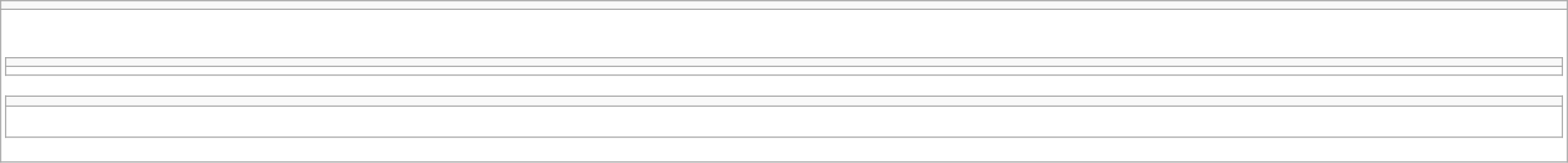<table class="wikitable" width=100%>
<tr>
<td></td>
</tr>
<tr>
<td bgcolor=white><br><table class="wikitable mw-collapsible mw-collapsed" width=100%>
<tr>
<td></td>
</tr>
<tr>
<td bgcolor=white></td>
</tr>
</table>
<table class="wikitable mw-collapsible mw-collapsed" width=100%>
<tr>
<td></td>
</tr>
<tr>
<td bgcolor=white><br></td>
</tr>
</table>
</td>
</tr>
</table>
